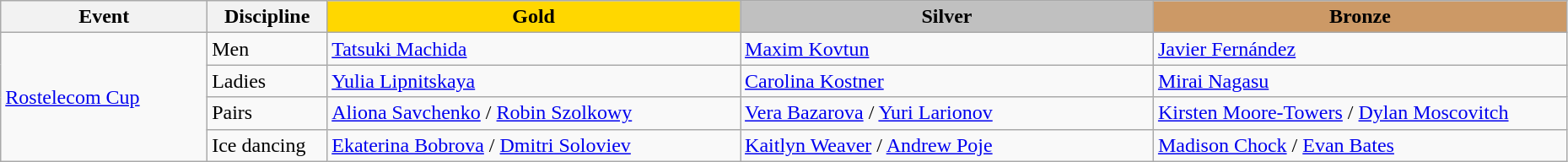<table class="wikitable" style="width:98%;">
<tr>
<th style="width:10%;">Event</th>
<th style="width:5%;">Discipline</th>
<td style="text-align:center; width:20%; background:gold;"><strong>Gold</strong></td>
<td style="text-align:center; width:20%; background:silver;"><strong>Silver</strong></td>
<td style="text-align:center; width:20%; background:#c96;"><strong>Bronze</strong></td>
</tr>
<tr>
<td rowspan=4><a href='#'>Rostelecom Cup</a></td>
<td>Men</td>
<td> <a href='#'>Tatsuki Machida</a></td>
<td> <a href='#'>Maxim Kovtun</a></td>
<td> <a href='#'>Javier Fernández</a></td>
</tr>
<tr>
<td>Ladies</td>
<td> <a href='#'>Yulia Lipnitskaya</a></td>
<td> <a href='#'>Carolina Kostner</a></td>
<td> <a href='#'>Mirai Nagasu</a></td>
</tr>
<tr>
<td>Pairs</td>
<td> <a href='#'>Aliona Savchenko</a> / <a href='#'>Robin Szolkowy</a></td>
<td> <a href='#'>Vera Bazarova</a> / <a href='#'>Yuri Larionov</a></td>
<td> <a href='#'>Kirsten Moore-Towers</a> / <a href='#'>Dylan Moscovitch</a></td>
</tr>
<tr>
<td>Ice dancing</td>
<td> <a href='#'>Ekaterina Bobrova</a> / <a href='#'>Dmitri Soloviev</a></td>
<td> <a href='#'>Kaitlyn Weaver</a> / <a href='#'>Andrew Poje</a></td>
<td> <a href='#'>Madison Chock</a> / <a href='#'>Evan Bates</a></td>
</tr>
</table>
